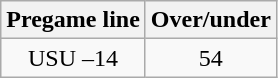<table class="wikitable">
<tr align="center">
<th style=>Pregame line</th>
<th style=>Over/under</th>
</tr>
<tr align="center">
<td>USU –14</td>
<td>54</td>
</tr>
</table>
